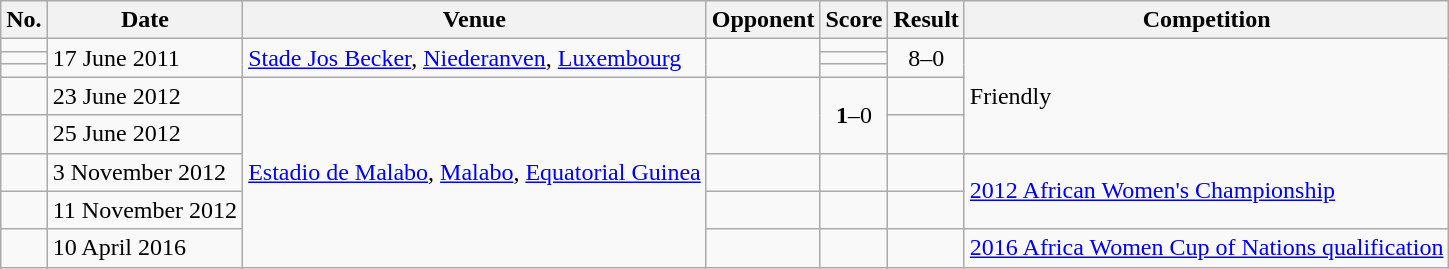<table class="wikitable">
<tr>
<th>No.</th>
<th>Date</th>
<th>Venue</th>
<th>Opponent</th>
<th>Score</th>
<th>Result</th>
<th>Competition</th>
</tr>
<tr>
<td></td>
<td rowspan=3>17 June 2011</td>
<td rowspan=3><a href='#'>Stade Jos Becker</a>, <a href='#'>Niederanven</a>, <a href='#'>Luxembourg</a></td>
<td rowspan=3></td>
<td></td>
<td rowspan=3 style="text-align:center;">8–0</td>
<td rowspan=5>Friendly</td>
</tr>
<tr>
<td></td>
<td></td>
</tr>
<tr>
<td></td>
<td></td>
</tr>
<tr>
<td></td>
<td>23 June 2012</td>
<td rowspan=5><a href='#'>Estadio de Malabo</a>, <a href='#'>Malabo</a>, <a href='#'>Equatorial Guinea</a></td>
<td rowspan=2></td>
<td rowspan=2 style="text-align:center;"><strong>1</strong>–0</td>
<td></td>
</tr>
<tr>
<td></td>
<td>25 June 2012</td>
<td></td>
</tr>
<tr>
<td></td>
<td>3 November 2012</td>
<td></td>
<td></td>
<td></td>
<td rowspan=2><a href='#'>2012 African Women's Championship</a></td>
</tr>
<tr>
<td></td>
<td>11 November 2012</td>
<td></td>
<td></td>
<td></td>
</tr>
<tr>
<td></td>
<td>10 April 2016</td>
<td></td>
<td></td>
<td></td>
<td><a href='#'>2016 Africa Women Cup of Nations qualification</a></td>
</tr>
</table>
